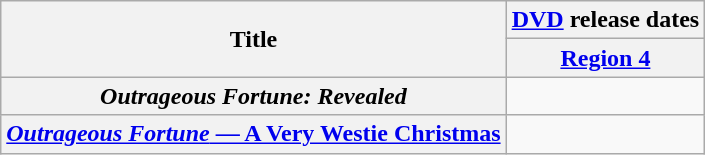<table class="wikitable plainrowheaders" style="text-align:center">
<tr>
<th rowspan="2">Title</th>
<th><a href='#'>DVD</a> release dates</th>
</tr>
<tr>
<th><a href='#'>Region 4</a></th>
</tr>
<tr>
<th scope="row"><em>Outrageous Fortune: Revealed</em></th>
<td> </td>
</tr>
<tr>
<th scope="row"><a href='#'><em>Outrageous Fortune</em> — A Very Westie Christmas</a></th>
<td> </td>
</tr>
</table>
